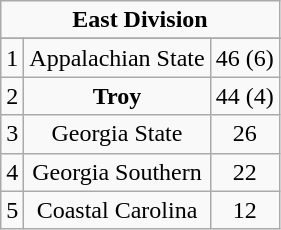<table class="wikitable">
<tr align="center">
<td align="center" Colspan="3"><strong>East Division</strong></td>
</tr>
<tr align="center">
</tr>
<tr align="center">
<td>1</td>
<td>Appalachian State</td>
<td>46 (6)</td>
</tr>
<tr align="center">
<td>2</td>
<td><strong>Troy</strong></td>
<td>44 (4)</td>
</tr>
<tr align="center">
<td>3</td>
<td>Georgia State</td>
<td>26</td>
</tr>
<tr align="center">
<td>4</td>
<td>Georgia Southern</td>
<td>22</td>
</tr>
<tr align="center">
<td>5</td>
<td>Coastal Carolina</td>
<td>12</td>
</tr>
</table>
